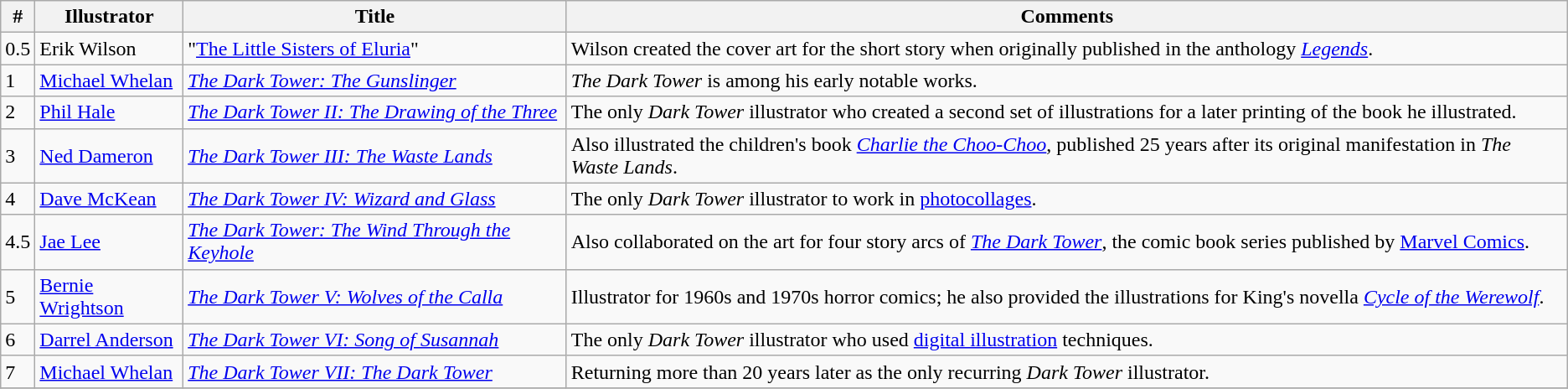<table class="wikitable sortable">
<tr>
<th>#</th>
<th>Illustrator</th>
<th>Title</th>
<th>Comments</th>
</tr>
<tr>
<td>0.5</td>
<td>Erik Wilson</td>
<td>"<a href='#'>The Little Sisters of Eluria</a>"</td>
<td>Wilson created the cover art for the short story when originally published in the anthology <em><a href='#'>Legends</a></em>.</td>
</tr>
<tr>
<td>1</td>
<td><a href='#'>Michael Whelan</a></td>
<td><em><a href='#'>The Dark Tower: The Gunslinger</a></em></td>
<td><em>The Dark Tower</em> is among his early notable works.</td>
</tr>
<tr>
<td>2</td>
<td><a href='#'>Phil Hale</a></td>
<td><em><a href='#'>The Dark Tower II: The Drawing of the Three</a></em></td>
<td>The only <em>Dark Tower</em> illustrator who created a second set of illustrations for a later printing of the book he illustrated.</td>
</tr>
<tr>
<td>3</td>
<td><a href='#'>Ned Dameron</a></td>
<td><em><a href='#'>The Dark Tower III: The Waste Lands</a></em></td>
<td>Also illustrated the children's book <em><a href='#'>Charlie the Choo-Choo</a></em>, published 25 years after its original manifestation in <em>The Waste Lands</em>.</td>
</tr>
<tr>
<td>4</td>
<td><a href='#'>Dave McKean</a></td>
<td><em><a href='#'>The Dark Tower IV: Wizard and Glass</a></em></td>
<td>The only <em>Dark Tower</em> illustrator to work in <a href='#'>photocollages</a>.</td>
</tr>
<tr>
<td>4.5</td>
<td><a href='#'>Jae Lee</a></td>
<td><em><a href='#'>The Dark Tower: The Wind Through the Keyhole</a></em></td>
<td>Also collaborated on the art for four story arcs of <em><a href='#'>The Dark Tower</a></em>, the comic book series published by <a href='#'>Marvel Comics</a>.</td>
</tr>
<tr>
<td>5</td>
<td><a href='#'>Bernie Wrightson</a></td>
<td><em><a href='#'>The Dark Tower V: Wolves of the Calla</a></em></td>
<td>Illustrator for 1960s and 1970s horror comics; he also provided the illustrations for King's novella <em><a href='#'>Cycle of the Werewolf</a></em>.</td>
</tr>
<tr>
<td>6</td>
<td><a href='#'>Darrel Anderson</a></td>
<td><em><a href='#'>The Dark Tower VI: Song of Susannah</a></em></td>
<td>The only <em>Dark Tower</em> illustrator who used <a href='#'>digital illustration</a> techniques.</td>
</tr>
<tr>
<td>7</td>
<td><a href='#'>Michael Whelan</a></td>
<td><em><a href='#'>The Dark Tower VII: The Dark Tower</a></em></td>
<td>Returning more than 20 years later as the only recurring <em>Dark Tower</em> illustrator.</td>
</tr>
<tr>
</tr>
</table>
